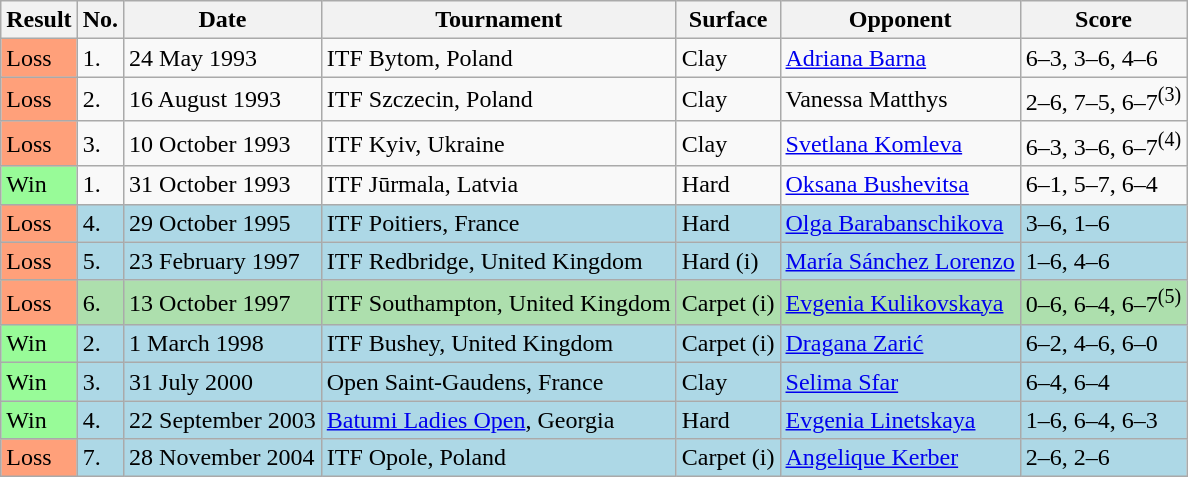<table class="sortable wikitable">
<tr>
<th>Result</th>
<th>No.</th>
<th>Date</th>
<th>Tournament</th>
<th>Surface</th>
<th>Opponent</th>
<th class="unsortable">Score</th>
</tr>
<tr>
<td style="background:#ffa07a;">Loss</td>
<td>1.</td>
<td>24 May 1993</td>
<td>ITF Bytom, Poland</td>
<td>Clay</td>
<td> <a href='#'>Adriana Barna</a></td>
<td>6–3, 3–6, 4–6</td>
</tr>
<tr>
<td style="background:#ffa07a;">Loss</td>
<td>2.</td>
<td>16 August 1993</td>
<td>ITF Szczecin, Poland</td>
<td>Clay</td>
<td> Vanessa Matthys</td>
<td>2–6, 7–5, 6–7<sup>(3)</sup></td>
</tr>
<tr>
<td style="background:#ffa07a;">Loss</td>
<td>3.</td>
<td>10 October 1993</td>
<td>ITF Kyiv, Ukraine</td>
<td>Clay</td>
<td> <a href='#'>Svetlana Komleva</a></td>
<td>6–3, 3–6, 6–7<sup>(4)</sup></td>
</tr>
<tr>
<td style="background:#98fb98;">Win</td>
<td>1.</td>
<td>31 October 1993</td>
<td>ITF Jūrmala, Latvia</td>
<td>Hard</td>
<td> <a href='#'>Oksana Bushevitsa</a></td>
<td>6–1, 5–7, 6–4</td>
</tr>
<tr style="background:lightblue;">
<td style="background:#ffa07a;">Loss</td>
<td>4.</td>
<td>29 October 1995</td>
<td>ITF Poitiers, France</td>
<td>Hard</td>
<td> <a href='#'>Olga Barabanschikova</a></td>
<td>3–6, 1–6</td>
</tr>
<tr style="background:lightblue;">
<td style="background:#ffa07a;">Loss</td>
<td>5.</td>
<td>23 February 1997</td>
<td>ITF Redbridge, United Kingdom</td>
<td>Hard (i)</td>
<td> <a href='#'>María Sánchez Lorenzo</a></td>
<td>1–6, 4–6</td>
</tr>
<tr style="background:#addfad;">
<td style="background:#ffa07a;">Loss</td>
<td>6.</td>
<td>13 October 1997</td>
<td>ITF Southampton, United Kingdom</td>
<td>Carpet (i)</td>
<td> <a href='#'>Evgenia Kulikovskaya</a></td>
<td>0–6, 6–4, 6–7<sup>(5)</sup></td>
</tr>
<tr style="background:lightblue;">
<td style="background:#98fb98;">Win</td>
<td>2.</td>
<td>1 March 1998</td>
<td>ITF Bushey, United Kingdom</td>
<td>Carpet (i)</td>
<td> <a href='#'>Dragana Zarić</a></td>
<td>6–2, 4–6, 6–0</td>
</tr>
<tr style="background:lightblue;">
<td style="background:#98fb98;">Win</td>
<td>3.</td>
<td>31 July 2000</td>
<td>Open Saint-Gaudens, France</td>
<td>Clay</td>
<td> <a href='#'>Selima Sfar</a></td>
<td>6–4, 6–4</td>
</tr>
<tr style="background:lightblue;">
<td style="background:#98fb98;">Win</td>
<td>4.</td>
<td>22 September 2003</td>
<td><a href='#'>Batumi Ladies Open</a>, Georgia</td>
<td>Hard</td>
<td> <a href='#'>Evgenia Linetskaya</a></td>
<td>1–6, 6–4, 6–3</td>
</tr>
<tr style="background:lightblue;">
<td style="background:#ffa07a;">Loss</td>
<td>7.</td>
<td>28 November 2004</td>
<td>ITF Opole, Poland</td>
<td>Carpet (i)</td>
<td> <a href='#'>Angelique Kerber</a></td>
<td>2–6, 2–6</td>
</tr>
</table>
